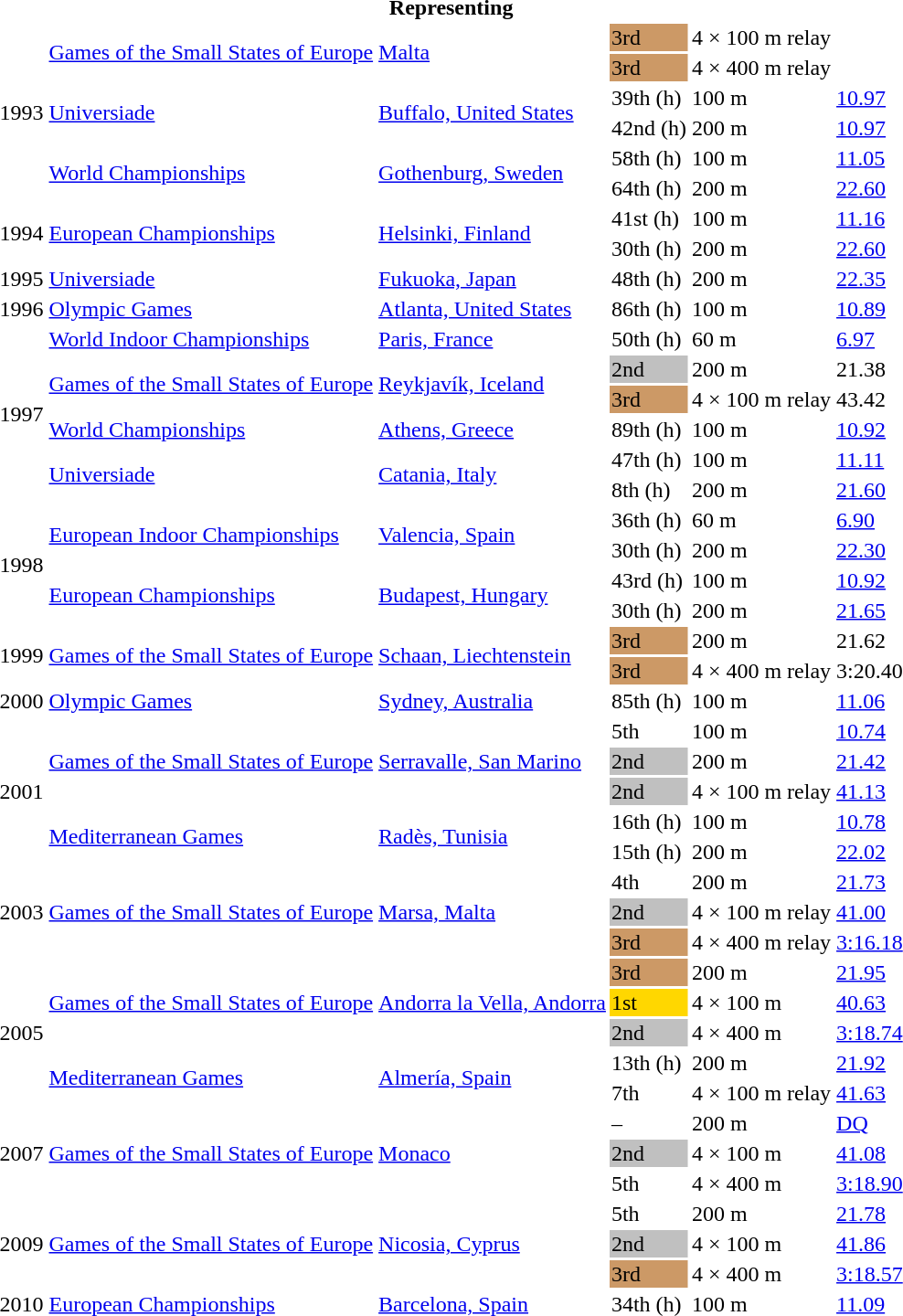<table>
<tr>
<th colspan="6">Representing </th>
</tr>
<tr>
<td rowspan=6>1993</td>
<td rowspan=2><a href='#'>Games of the Small States of Europe</a></td>
<td rowspan=2><a href='#'>Malta</a></td>
<td bgcolor=cc9966>3rd</td>
<td>4 × 100 m relay</td>
<td></td>
</tr>
<tr>
<td bgcolor=cc9966>3rd</td>
<td>4 × 400 m relay</td>
<td></td>
</tr>
<tr>
<td rowspan=2><a href='#'>Universiade</a></td>
<td rowspan=2><a href='#'>Buffalo, United States</a></td>
<td>39th (h)</td>
<td>100 m</td>
<td><a href='#'>10.97</a></td>
</tr>
<tr>
<td>42nd (h)</td>
<td>200 m</td>
<td><a href='#'>10.97</a></td>
</tr>
<tr>
<td rowspan=2><a href='#'>World Championships</a></td>
<td rowspan=2><a href='#'>Gothenburg, Sweden</a></td>
<td>58th (h)</td>
<td>100 m</td>
<td><a href='#'>11.05</a></td>
</tr>
<tr>
<td>64th (h)</td>
<td>200 m</td>
<td><a href='#'>22.60</a></td>
</tr>
<tr>
<td rowspan=2>1994</td>
<td rowspan=2><a href='#'>European Championships</a></td>
<td rowspan=2><a href='#'>Helsinki, Finland</a></td>
<td>41st (h)</td>
<td>100 m</td>
<td><a href='#'>11.16</a></td>
</tr>
<tr>
<td>30th (h)</td>
<td>200 m</td>
<td><a href='#'>22.60</a></td>
</tr>
<tr>
<td>1995</td>
<td><a href='#'>Universiade</a></td>
<td><a href='#'>Fukuoka, Japan</a></td>
<td>48th (h)</td>
<td>200 m</td>
<td><a href='#'>22.35</a></td>
</tr>
<tr>
<td>1996</td>
<td><a href='#'>Olympic Games</a></td>
<td><a href='#'>Atlanta, United States</a></td>
<td>86th (h)</td>
<td>100 m</td>
<td><a href='#'>10.89</a></td>
</tr>
<tr>
<td rowspan=6>1997</td>
<td><a href='#'>World Indoor Championships</a></td>
<td><a href='#'>Paris, France</a></td>
<td>50th (h)</td>
<td>60 m</td>
<td><a href='#'>6.97</a></td>
</tr>
<tr>
<td rowspan=2><a href='#'>Games of the Small States of Europe</a></td>
<td rowspan=2><a href='#'>Reykjavík, Iceland</a></td>
<td bgcolor=silver>2nd</td>
<td>200 m</td>
<td>21.38</td>
</tr>
<tr>
<td bgcolor=cc9966>3rd</td>
<td>4 × 100 m relay</td>
<td>43.42</td>
</tr>
<tr>
<td><a href='#'>World Championships</a></td>
<td><a href='#'>Athens, Greece</a></td>
<td>89th (h)</td>
<td>100 m</td>
<td><a href='#'>10.92</a></td>
</tr>
<tr>
<td rowspan=2><a href='#'>Universiade</a></td>
<td rowspan=2><a href='#'>Catania, Italy</a></td>
<td>47th (h)</td>
<td>100 m</td>
<td><a href='#'>11.11</a></td>
</tr>
<tr>
<td>8th (h)</td>
<td>200 m</td>
<td><a href='#'>21.60</a></td>
</tr>
<tr>
<td rowspan=4>1998</td>
<td rowspan=2><a href='#'>European Indoor Championships</a></td>
<td rowspan=2><a href='#'>Valencia, Spain</a></td>
<td>36th (h)</td>
<td>60 m</td>
<td><a href='#'>6.90</a></td>
</tr>
<tr>
<td>30th (h)</td>
<td>200 m</td>
<td><a href='#'>22.30</a></td>
</tr>
<tr>
<td rowspan=2><a href='#'>European Championships</a></td>
<td rowspan=2><a href='#'>Budapest, Hungary</a></td>
<td>43rd (h)</td>
<td>100 m</td>
<td><a href='#'>10.92</a></td>
</tr>
<tr>
<td>30th (h)</td>
<td>200 m</td>
<td><a href='#'>21.65</a></td>
</tr>
<tr>
<td rowspan=2>1999</td>
<td rowspan=2><a href='#'>Games of the Small States of Europe</a></td>
<td rowspan=2><a href='#'>Schaan, Liechtenstein</a></td>
<td bgcolor=cc9966>3rd</td>
<td>200 m</td>
<td>21.62</td>
</tr>
<tr>
<td bgcolor=cc9966>3rd</td>
<td>4 × 400 m relay</td>
<td>3:20.40</td>
</tr>
<tr>
<td>2000</td>
<td><a href='#'>Olympic Games</a></td>
<td><a href='#'>Sydney, Australia</a></td>
<td>85th (h)</td>
<td>100 m</td>
<td><a href='#'>11.06</a></td>
</tr>
<tr>
<td rowspan=5>2001</td>
<td rowspan=3><a href='#'>Games of the Small States of Europe</a></td>
<td rowspan=3><a href='#'>Serravalle, San Marino</a></td>
<td>5th</td>
<td>100 m</td>
<td><a href='#'>10.74</a></td>
</tr>
<tr>
<td bgcolor=silver>2nd</td>
<td>200 m</td>
<td><a href='#'>21.42</a></td>
</tr>
<tr>
<td bgcolor=silver>2nd</td>
<td>4 × 100 m relay</td>
<td><a href='#'>41.13</a></td>
</tr>
<tr>
<td rowspan=2><a href='#'>Mediterranean Games</a></td>
<td rowspan=2><a href='#'>Radès, Tunisia</a></td>
<td>16th (h)</td>
<td>100 m</td>
<td><a href='#'>10.78</a></td>
</tr>
<tr>
<td>15th (h)</td>
<td>200 m</td>
<td><a href='#'>22.02</a></td>
</tr>
<tr>
<td rowspan=3>2003</td>
<td rowspan=3><a href='#'>Games of the Small States of Europe</a></td>
<td rowspan=3><a href='#'>Marsa, Malta</a></td>
<td>4th</td>
<td>200 m</td>
<td><a href='#'>21.73</a></td>
</tr>
<tr>
<td bgcolor=silver>2nd</td>
<td>4 × 100 m relay</td>
<td><a href='#'>41.00</a></td>
</tr>
<tr>
<td bgcolor=cc9966>3rd</td>
<td>4 × 400 m relay</td>
<td><a href='#'>3:16.18</a></td>
</tr>
<tr>
<td rowspan=5>2005</td>
<td rowspan=3><a href='#'>Games of the Small States of Europe</a></td>
<td rowspan=3><a href='#'>Andorra la Vella, Andorra</a></td>
<td bgcolor=cc9966>3rd</td>
<td>200 m</td>
<td><a href='#'>21.95</a></td>
</tr>
<tr>
<td bgcolor=gold>1st</td>
<td>4 × 100 m</td>
<td><a href='#'>40.63</a></td>
</tr>
<tr>
<td bgcolor=silver>2nd</td>
<td>4 × 400 m</td>
<td><a href='#'>3:18.74</a></td>
</tr>
<tr>
<td rowspan=2><a href='#'>Mediterranean Games</a></td>
<td rowspan=2><a href='#'>Almería, Spain</a></td>
<td>13th (h)</td>
<td>200 m</td>
<td><a href='#'>21.92</a></td>
</tr>
<tr>
<td>7th</td>
<td>4 × 100 m relay</td>
<td><a href='#'>41.63</a></td>
</tr>
<tr>
<td rowspan=3>2007</td>
<td rowspan=3><a href='#'>Games of the Small States of Europe</a></td>
<td rowspan=3><a href='#'>Monaco</a></td>
<td>–</td>
<td>200 m</td>
<td><a href='#'>DQ</a></td>
</tr>
<tr>
<td bgcolor=silver>2nd</td>
<td>4 × 100 m</td>
<td><a href='#'>41.08</a></td>
</tr>
<tr>
<td>5th</td>
<td>4 × 400 m</td>
<td><a href='#'>3:18.90</a></td>
</tr>
<tr>
<td rowspan=3>2009</td>
<td rowspan=3><a href='#'>Games of the Small States of Europe</a></td>
<td rowspan=3><a href='#'>Nicosia, Cyprus</a></td>
<td>5th</td>
<td>200 m</td>
<td><a href='#'>21.78</a></td>
</tr>
<tr>
<td bgcolor=silver>2nd</td>
<td>4 × 100 m</td>
<td><a href='#'>41.86</a></td>
</tr>
<tr>
<td bgcolor=cc9966>3rd</td>
<td>4 × 400 m</td>
<td><a href='#'>3:18.57</a></td>
</tr>
<tr>
<td>2010</td>
<td><a href='#'>European Championships</a></td>
<td><a href='#'>Barcelona, Spain</a></td>
<td>34th (h)</td>
<td>100 m</td>
<td><a href='#'>11.09</a></td>
</tr>
</table>
